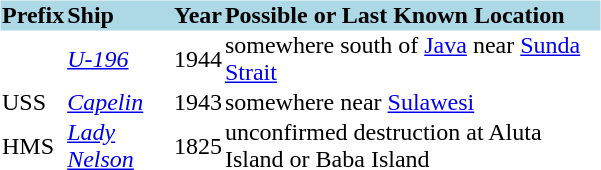<table class="collapsible collapsed" style="text-align: left; margin-bottom: 0;">
<tr>
<th style="width:400px;"><strong></strong></th>
</tr>
<tr>
<td><br><table class="sortable" style="margin-bottom: 0;" cellpadding="1" cellspacing="0">
<tr>
<th style="background:#ADD8E6;"><strong>Prefix</strong></th>
<th style="background:#ADD8E6;"><strong>Ship</strong></th>
<th style="background:#ADD8E6;"><strong>Year</strong></th>
<th style="background:#ADD8E6;" class="unsortable">Possible or Last Known Location</th>
</tr>
<tr>
<td></td>
<td><a href='#'><em>U-196</em></a></td>
<td style="text-align:center;">1944</td>
<td>somewhere south of <a href='#'>Java</a> near <a href='#'>Sunda Strait</a></td>
</tr>
<tr>
<td>USS</td>
<td><a href='#'><em>Capelin</em></a></td>
<td style="text-align:center;">1943</td>
<td>somewhere near <a href='#'>Sulawesi</a></td>
</tr>
<tr>
<td>HMS</td>
<td><a href='#'><em>Lady Nelson</em></a></td>
<td style="text-align:center;">1825</td>
<td>unconfirmed destruction at Aluta Island or Baba Island</td>
</tr>
</table>
</td>
</tr>
</table>
